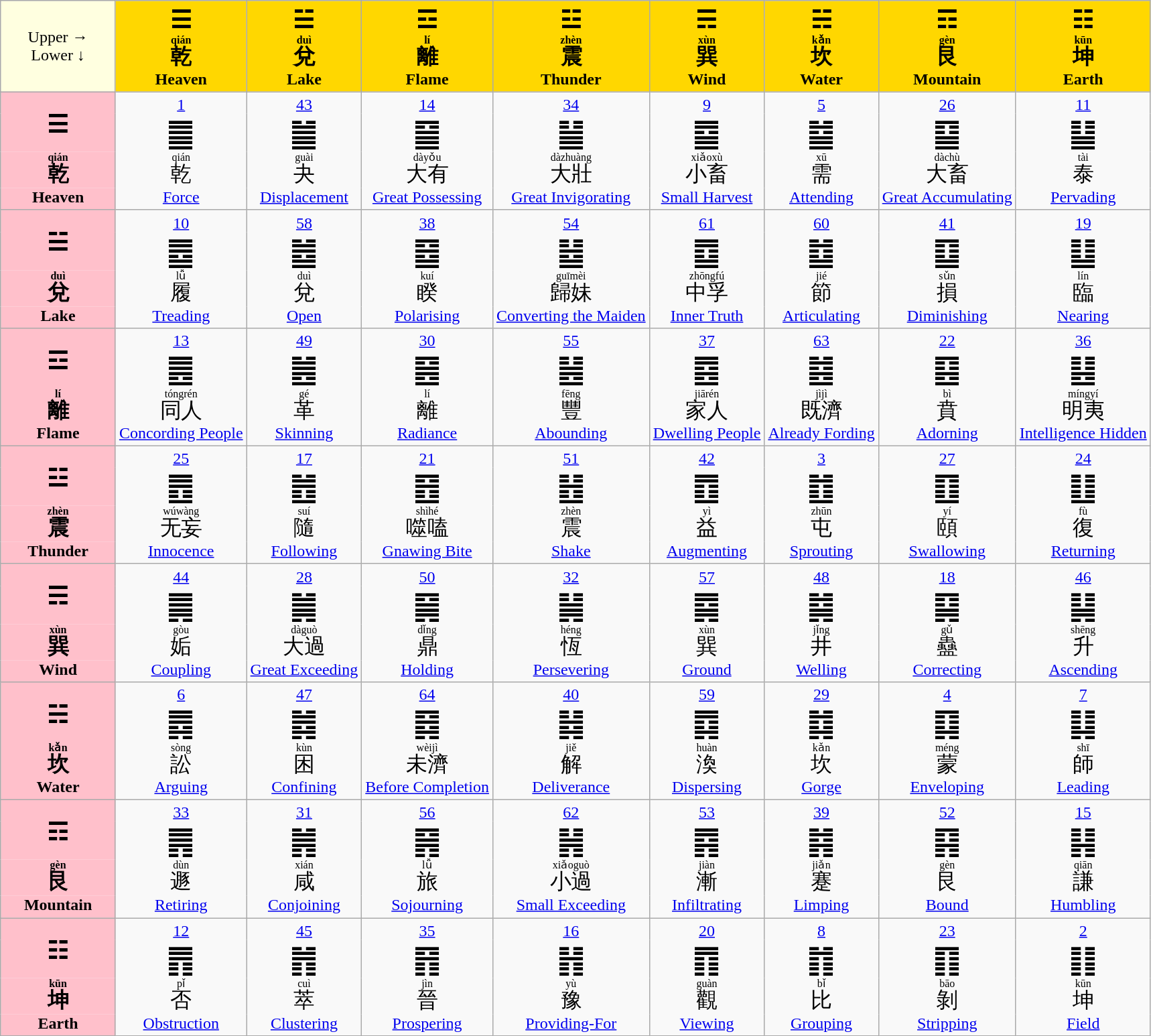<table class="wikitable" style="text-align:center;">
<tr ---->
<td rowspan=3 width="10%" ! style="background:LightYellow;">Upper →<br>Lower ↓</td>
<th style="font-size:150%;background:Gold;border-bottom:0px;padding-bottom:0px;">☰</th>
<th style="font-size:150%;background:Gold;border-bottom:0px;padding-bottom:0px;">☱</th>
<th style="font-size:150%;background:Gold;border-bottom:0px;padding-bottom:0px;">☲</th>
<th style="font-size:150%;background:Gold;border-bottom:0px;padding-bottom:0px;">☳</th>
<th style="font-size:150%;background:Gold;border-bottom:0px;padding-bottom:0px;">☴</th>
<th style="font-size:150%;background:Gold;border-bottom:0px;padding-bottom:0px;">☵</th>
<th style="font-size:150%;background:Gold;border-bottom:0px;padding-bottom:0px;">☶</th>
<th style="font-size:150%;background:Gold;border-bottom:0px;padding-bottom:0px;">☷</th>
</tr>
<tr style="font-size:calc(400% / 3);">
<th style="background:Gold;border-top:0px;border-bottom:0px;padding-top:0px;padding-bottom:0px;"><ruby>乾<rp>(</rp><rt>qián</rt><rp>)</rp></ruby></th>
<th style="background:Gold;border-top:0px;border-bottom:0px;padding-top:0px;padding-bottom:0px;"><ruby>兌<rp>(</rp><rt>duì</rt><rp>)</rp></ruby></th>
<th style="background:Gold;border-top:0px;border-bottom:0px;padding-top:0px;padding-bottom:0px;"><ruby>離<rp>(</rp><rt>lí</rt><rp>)</rp></ruby></th>
<th style="background:Gold;border-top:0px;border-bottom:0px;padding-top:0px;padding-bottom:0px;"><ruby>震<rp>(</rp><rt>zhèn</rt><rp>)</rp></ruby></th>
<th style="background:Gold;border-top:0px;border-bottom:0px;padding-top:0px;padding-bottom:0px;"><ruby>巽<rp>(</rp><rt>xùn</rt><rp>)</rp></ruby></th>
<th style="background:Gold;border-top:0px;border-bottom:0px;padding-top:0px;padding-bottom:0px;"><ruby>坎<rp>(</rp><rt>kǎn</rt><rp>)</rp></ruby></th>
<th style="background:Gold;border-top:0px;border-bottom:0px;padding-top:0px;padding-bottom:0px;"><ruby>艮<rp>(</rp><rt>gèn</rt><rp>)</rp></ruby></th>
<th style="background:Gold;border-top:0px;border-bottom:0px;padding-top:0px;padding-bottom:0px;"><ruby>坤<rp>(</rp><rt>kūn</rt><rp>)</rp></ruby></th>
</tr>
<tr>
<th style="background:Gold;border-top:0px;padding-top:0px;">Heaven</th>
<th style="background:Gold;border-top:0px;padding-top:0px;">Lake</th>
<th style="background:Gold;border-top:0px;padding-top:0px;">Flame</th>
<th style="background:Gold;border-top:0px;padding-top:0px;">Thunder</th>
<th style="background:Gold;border-top:0px;padding-top:0px;">Wind</th>
<th style="background:Gold;border-top:0px;padding-top:0px;">Water</th>
<th style="background:Gold;border-top:0px;padding-top:0px;">Mountain</th>
<th style="background:Gold;border-top:0px;padding-top:0px;">Earth</th>
</tr>
<tr>
<th rowspan=2 style="font-size:150%;background:Pink;border-bottom:0px;padding-bottom:0px;">☰</th>
<td style="border-bottom:0px;padding-bottom:0px;"><a href='#'>1</a></td>
<td style="border-bottom:0px;padding-bottom:0px;"><a href='#'>43</a></td>
<td style="border-bottom:0px;padding-bottom:0px;"><a href='#'>14</a></td>
<td style="border-bottom:0px;padding-bottom:0px;"><a href='#'>34</a></td>
<td style="border-bottom:0px;padding-bottom:0px;"><a href='#'>9</a></td>
<td style="border-bottom:0px;padding-bottom:0px;"><a href='#'>5</a></td>
<td style="border-bottom:0px;padding-bottom:0px;"><a href='#'>26</a></td>
<td style="border-bottom:0px;padding-bottom:0px;"><a href='#'>11</a></td>
</tr>
<tr style="font-size:200%;">
<td style="border-top:0px;border-bottom:0px;padding-top:0px;padding-bottom:0px;">䷀</td>
<td style="border-top:0px;border-bottom:0px;padding-top:0px;padding-bottom:0px;">䷪</td>
<td style="border-top:0px;border-bottom:0px;padding-top:0px;padding-bottom:0px;">䷍</td>
<td style="border-top:0px;border-bottom:0px;padding-top:0px;padding-bottom:0px;">䷡</td>
<td style="border-top:0px;border-bottom:0px;padding-top:0px;padding-bottom:0px;">䷈</td>
<td style="border-top:0px;border-bottom:0px;padding-top:0px;padding-bottom:0px;">䷄</td>
<td style="border-top:0px;border-bottom:0px;padding-top:0px;padding-bottom:0px;">䷙</td>
<td style="border-top:0px;border-bottom:0px;padding-top:0px;padding-bottom:0px;">䷊</td>
</tr>
<tr style="font-size:calc(400% / 3);">
<th style="background:Pink;border-top:0px;border-bottom:0px;padding-top:0px;padding-bottom:0px;"><ruby>乾<rp>(</rp><rt>qián</rt><rp>)</rp></ruby></th>
<td style="border-top:0px;border-bottom:0px;padding-top:0px;padding-bottom:0px;"><ruby>乾<rp>(</rp><rt>qián</rt><rp>)</rp></ruby></td>
<td style="border-top:0px;border-bottom:0px;padding-top:0px;padding-bottom:0px;"><ruby>夬<rp>(</rp><rt>guài</rt><rp>)</rp></ruby></td>
<td style="border-top:0px;border-bottom:0px;padding-top:0px;padding-bottom:0px;"><ruby>大有<rp>(</rp><rt>dàyǒu</rt><rp>)</rp></ruby></td>
<td style="border-top:0px;border-bottom:0px;padding-top:0px;padding-bottom:0px;"><ruby>大壯<rp>(</rp><rt>dàzhuàng</rt><rp>)</rp></ruby></td>
<td style="border-top:0px;border-bottom:0px;padding-top:0px;padding-bottom:0px;"><ruby>小畜<rp>(</rp><rt>xiǎoxù</rt><rp>)</rp></ruby></td>
<td style="border-top:0px;border-bottom:0px;padding-top:0px;padding-bottom:0px;"><ruby>需<rp>(</rp><rt>xū</rt><rp>)</rp></ruby></td>
<td style="border-top:0px;border-bottom:0px;padding-top:0px;padding-bottom:0px;"><ruby>大畜<rp>(</rp><rt>dàchù</rt><rp>)</rp></ruby></td>
<td style="border-top:0px;border-bottom:0px;padding-top:0px;padding-bottom:0px;"><ruby>泰<rp>(</rp><rt>tài</rt><rp>)</rp></ruby></td>
</tr>
<tr>
<th style="background:Pink;border-top:0px;padding-top:0px;">Heaven</th>
<td style="border-top:0px;padding-top:0px;"><a href='#'>Force</a></td>
<td style="border-top:0px;padding-top:0px;"><a href='#'>Displacement</a></td>
<td style="border-top:0px;padding-top:0px;"><a href='#'>Great Possessing</a></td>
<td style="border-top:0px;padding-top:0px;"><a href='#'>Great Invigorating</a></td>
<td style="border-top:0px;padding-top:0px;"><a href='#'>Small Harvest</a></td>
<td style="border-top:0px;padding-top:0px;"><a href='#'>Attending</a></td>
<td style="border-top:0px;padding-top:0px;"><a href='#'>Great Accumulating</a></td>
<td style="border-top:0px;padding-top:0px;"><a href='#'>Pervading</a></td>
</tr>
<tr>
<th rowspan=2 style="font-size:150%;background:Pink;border-bottom:0px;padding-bottom:0px;">☱</th>
<td style="border-bottom:0px;padding-bottom:0px;"><a href='#'>10</a></td>
<td style="border-bottom:0px;padding-bottom:0px;"><a href='#'>58</a></td>
<td style="border-bottom:0px;padding-bottom:0px;"><a href='#'>38</a></td>
<td style="border-bottom:0px;padding-bottom:0px;"><a href='#'>54</a></td>
<td style="border-bottom:0px;padding-bottom:0px;"><a href='#'>61</a></td>
<td style="border-bottom:0px;padding-bottom:0px;"><a href='#'>60</a></td>
<td style="border-bottom:0px;padding-bottom:0px;"><a href='#'>41</a></td>
<td style="border-bottom:0px;padding-bottom:0px;"><a href='#'>19</a></td>
</tr>
<tr style="font-size:200%;">
<td style="border-top:0px;border-bottom:0px;padding-top:0px;padding-bottom:0px;">䷉</td>
<td style="border-top:0px;border-bottom:0px;padding-top:0px;padding-bottom:0px;">䷹</td>
<td style="border-top:0px;border-bottom:0px;padding-top:0px;padding-bottom:0px;">䷥</td>
<td style="border-top:0px;border-bottom:0px;padding-top:0px;padding-bottom:0px;">䷵</td>
<td style="border-top:0px;border-bottom:0px;padding-top:0px;padding-bottom:0px;">䷼</td>
<td style="border-top:0px;border-bottom:0px;padding-top:0px;padding-bottom:0px;">䷻</td>
<td style="border-top:0px;border-bottom:0px;padding-top:0px;padding-bottom:0px;">䷨</td>
<td style="border-top:0px;border-bottom:0px;padding-top:0px;padding-bottom:0px;">䷒</td>
</tr>
<tr style="font-size:calc(400% / 3);">
<th style="background:Pink;border-top:0px;border-bottom:0px;padding-top:0px;padding-bottom:0px;"><ruby>兌<rp>(</rp><rt>duì</rt><rp>)</rp></ruby></th>
<td style="border-top:0px;border-bottom:0px;padding-top:0px;padding-bottom:0px;"><ruby>履<rp>(</rp><rt>lǚ</rt><rp>)</rp></ruby></td>
<td style="border-top:0px;border-bottom:0px;padding-top:0px;padding-bottom:0px;"><ruby>兌<rp>(</rp><rt>duì</rt><rp>)</rp></ruby></td>
<td style="border-top:0px;border-bottom:0px;padding-top:0px;padding-bottom:0px;"><ruby>睽<rp>(</rp><rt>kuí</rt><rp>)</rp></ruby></td>
<td style="border-top:0px;border-bottom:0px;padding-top:0px;padding-bottom:0px;"><ruby>歸妹<rp>(</rp><rt>guīmèi</rt><rp>)</rp></ruby></td>
<td style="border-top:0px;border-bottom:0px;padding-top:0px;padding-bottom:0px;"><ruby>中孚<rp>(</rp><rt>zhōngfú</rt><rp>)</rp></ruby></td>
<td style="border-top:0px;border-bottom:0px;padding-top:0px;padding-bottom:0px;"><ruby>節<rp>(</rp><rt>jié</rt><rp>)</rp></ruby></td>
<td style="border-top:0px;border-bottom:0px;padding-top:0px;padding-bottom:0px;"><ruby>損<rp>(</rp><rt>sǔn</rt><rp>)</rp></ruby></td>
<td style="border-top:0px;border-bottom:0px;padding-top:0px;padding-bottom:0px;"><ruby>臨<rp>(</rp><rt>lín</rt><rp>)</rp></ruby></td>
</tr>
<tr>
<th style="background:Pink;border-top:0px;padding-top:0px;">Lake</th>
<td style="border-top:0px;padding-top:0px;"><a href='#'>Treading</a></td>
<td style="border-top:0px;padding-top:0px;"><a href='#'>Open</a></td>
<td style="border-top:0px;padding-top:0px;"><a href='#'>Polarising</a></td>
<td style="border-top:0px;padding-top:0px;"><a href='#'>Converting the Maiden</a></td>
<td style="border-top:0px;padding-top:0px;"><a href='#'>Inner Truth</a></td>
<td style="border-top:0px;padding-top:0px;"><a href='#'>Articulating</a></td>
<td style="border-top:0px;padding-top:0px;"><a href='#'>Diminishing</a></td>
<td style="border-top:0px;padding-top:0px;"><a href='#'>Nearing</a></td>
</tr>
<tr>
<th rowspan=2 style="font-size:150%;background:Pink;border-bottom:0px;padding-bottom:0px;">☲</th>
<td style="border-bottom:0px;padding-bottom:0px;"><a href='#'>13</a></td>
<td style="border-bottom:0px;padding-bottom:0px;"><a href='#'>49</a></td>
<td style="border-bottom:0px;padding-bottom:0px;"><a href='#'>30</a></td>
<td style="border-bottom:0px;padding-bottom:0px;"><a href='#'>55</a></td>
<td style="border-bottom:0px;padding-bottom:0px;"><a href='#'>37</a></td>
<td style="border-bottom:0px;padding-bottom:0px;"><a href='#'>63</a></td>
<td style="border-bottom:0px;padding-bottom:0px;"><a href='#'>22</a></td>
<td style="border-bottom:0px;padding-bottom:0px;"><a href='#'>36</a></td>
</tr>
<tr style="font-size:200%;">
<td style="border-top:0px;border-bottom:0px;padding-top:0px;padding-bottom:0px;">䷌</td>
<td style="border-top:0px;border-bottom:0px;padding-top:0px;padding-bottom:0px;">䷰</td>
<td style="border-top:0px;border-bottom:0px;padding-top:0px;padding-bottom:0px;">䷝</td>
<td style="border-top:0px;border-bottom:0px;padding-top:0px;padding-bottom:0px;">䷶</td>
<td style="border-top:0px;border-bottom:0px;padding-top:0px;padding-bottom:0px;">䷤</td>
<td style="border-top:0px;border-bottom:0px;padding-top:0px;padding-bottom:0px;">䷾</td>
<td style="border-top:0px;border-bottom:0px;padding-top:0px;padding-bottom:0px;">䷕</td>
<td style="border-top:0px;border-bottom:0px;padding-top:0px;padding-bottom:0px;">䷣</td>
</tr>
<tr style="font-size:calc(400% / 3);">
<th style="background:Pink;border-top:0px;border-bottom:0px;padding-top:0px;padding-bottom:0px;"><ruby>離<rp>(</rp><rt>lí</rt><rp>)</rp></ruby></th>
<td style="border-top:0px;border-bottom:0px;padding-top:0px;padding-bottom:0px;"><ruby>同人<rp>(</rp><rt>tóngrén</rt><rp>)</rp></ruby></td>
<td style="border-top:0px;border-bottom:0px;padding-top:0px;padding-bottom:0px;"><ruby>革<rp>(</rp><rt>gé</rt><rp>)</rp></ruby></td>
<td style="border-top:0px;border-bottom:0px;padding-top:0px;padding-bottom:0px;"><ruby>離<rp>(</rp><rt>lí</rt><rp>)</rp></ruby></td>
<td style="border-top:0px;border-bottom:0px;padding-top:0px;padding-bottom:0px;"><ruby>豐<rp>(</rp><rt>fēng</rt><rp>)</rp></ruby></td>
<td style="border-top:0px;border-bottom:0px;padding-top:0px;padding-bottom:0px;"><ruby>家人<rp>(</rp><rt>jiārén</rt><rp>)</rp></ruby></td>
<td style="border-top:0px;border-bottom:0px;padding-top:0px;padding-bottom:0px;"><ruby>既濟<rp>(</rp><rt>jìjì</rt><rp>)</rp></ruby></td>
<td style="border-top:0px;border-bottom:0px;padding-top:0px;padding-bottom:0px;"><ruby>賁<rp>(</rp><rt>bì</rt><rp>)</rp></ruby></td>
<td style="border-top:0px;border-bottom:0px;padding-top:0px;padding-bottom:0px;"><ruby>明夷<rp>(</rp><rt>míngyí</rt><rp>)</rp></ruby></td>
</tr>
<tr>
<th style="background:Pink;border-top:0px;padding-top:0px;">Flame</th>
<td style="border-top:0px;padding-top:0px;"><a href='#'>Concording People</a></td>
<td style="border-top:0px;padding-top:0px;"><a href='#'>Skinning</a></td>
<td style="border-top:0px;padding-top:0px;"><a href='#'>Radiance</a></td>
<td style="border-top:0px;padding-top:0px;"><a href='#'>Abounding</a></td>
<td style="border-top:0px;padding-top:0px;"><a href='#'>Dwelling People</a></td>
<td style="border-top:0px;padding-top:0px;"><a href='#'>Already Fording</a></td>
<td style="border-top:0px;padding-top:0px;"><a href='#'>Adorning</a></td>
<td style="border-top:0px;padding-top:0px;"><a href='#'>Intelligence Hidden</a></td>
</tr>
<tr>
<th rowspan=2 style="font-size:150%;background:Pink;border-bottom:0px;padding-bottom:0px;">☳</th>
<td style="border-bottom:0px;padding-bottom:0px;"><a href='#'>25</a></td>
<td style="border-bottom:0px;padding-bottom:0px;"><a href='#'>17</a></td>
<td style="border-bottom:0px;padding-bottom:0px;"><a href='#'>21</a></td>
<td style="border-bottom:0px;padding-bottom:0px;"><a href='#'>51</a></td>
<td style="border-bottom:0px;padding-bottom:0px;"><a href='#'>42</a></td>
<td style="border-bottom:0px;padding-bottom:0px;"><a href='#'>3</a></td>
<td style="border-bottom:0px;padding-bottom:0px;"><a href='#'>27</a></td>
<td style="border-bottom:0px;padding-bottom:0px;"><a href='#'>24</a></td>
</tr>
<tr style="font-size:200%;">
<td style="border-top:0px;border-bottom:0px;padding-top:0px;padding-bottom:0px;">䷘</td>
<td style="border-top:0px;border-bottom:0px;padding-top:0px;padding-bottom:0px;">䷐</td>
<td style="border-top:0px;border-bottom:0px;padding-top:0px;padding-bottom:0px;">䷔</td>
<td style="border-top:0px;border-bottom:0px;padding-top:0px;padding-bottom:0px;">䷲</td>
<td style="border-top:0px;border-bottom:0px;padding-top:0px;padding-bottom:0px;">䷩</td>
<td style="border-top:0px;border-bottom:0px;padding-top:0px;padding-bottom:0px;">䷂</td>
<td style="border-top:0px;border-bottom:0px;padding-top:0px;padding-bottom:0px;">䷚</td>
<td style="border-top:0px;border-bottom:0px;padding-top:0px;padding-bottom:0px;">䷗</td>
</tr>
<tr style="font-size:calc(400% / 3);">
<th style="background:Pink;border-top:0px;border-bottom:0px;padding-top:0px;padding-bottom:0px;"><ruby>震<rp>(</rp><rt>zhèn</rt><rp>)</rp></ruby></th>
<td style="border-top:0px;border-bottom:0px;padding-top:0px;padding-bottom:0px;"><ruby>无妄<rp>(</rp><rt>wúwàng</rt><rp>)</rp></ruby></td>
<td style="border-top:0px;border-bottom:0px;padding-top:0px;padding-bottom:0px;"><ruby>隨<rp>(</rp><rt>suí</rt><rp>)</rp></ruby></td>
<td style="border-top:0px;border-bottom:0px;padding-top:0px;padding-bottom:0px;"><ruby>噬嗑<rp>(</rp><rt>shìhé</rt><rp>)</rp></ruby></td>
<td style="border-top:0px;border-bottom:0px;padding-top:0px;padding-bottom:0px;"><ruby>震<rp>(</rp><rt>zhèn</rt><rp>)</rp></ruby></td>
<td style="border-top:0px;border-bottom:0px;padding-top:0px;padding-bottom:0px;"><ruby>益<rp>(</rp><rt>yì</rt><rp>)</rp></ruby></td>
<td style="border-top:0px;border-bottom:0px;padding-top:0px;padding-bottom:0px;"><ruby>屯<rp>(</rp><rt>zhūn</rt><rp>)</rp></ruby></td>
<td style="border-top:0px;border-bottom:0px;padding-top:0px;padding-bottom:0px;"><ruby>頤<rp>(</rp><rt>yí</rt><rp>)</rp></ruby></td>
<td style="border-top:0px;border-bottom:0px;padding-top:0px;padding-bottom:0px;"><ruby>復<rp>(</rp><rt>fù</rt><rp>)</rp></ruby></td>
</tr>
<tr>
<th style="background:Pink;border-top:0px;padding-top:0px;">Thunder</th>
<td style="border-top:0px;padding-top:0px;"><a href='#'>Innocence</a></td>
<td style="border-top:0px;padding-top:0px;"><a href='#'>Following</a></td>
<td style="border-top:0px;padding-top:0px;"><a href='#'>Gnawing Bite</a></td>
<td style="border-top:0px;padding-top:0px;"><a href='#'>Shake</a></td>
<td style="border-top:0px;padding-top:0px;"><a href='#'>Augmenting</a></td>
<td style="border-top:0px;padding-top:0px;"><a href='#'>Sprouting</a></td>
<td style="border-top:0px;padding-top:0px;"><a href='#'>Swallowing</a></td>
<td style="border-top:0px;padding-top:0px;"><a href='#'>Returning</a></td>
</tr>
<tr>
<th rowspan=2 style="font-size:150%;background:Pink;border-bottom:0px;padding-bottom:0px;">☴</th>
<td style="border-bottom:0px;padding-bottom:0px;"><a href='#'>44</a></td>
<td style="border-bottom:0px;padding-bottom:0px;"><a href='#'>28</a></td>
<td style="border-bottom:0px;padding-bottom:0px;"><a href='#'>50</a></td>
<td style="border-bottom:0px;padding-bottom:0px;"><a href='#'>32</a></td>
<td style="border-bottom:0px;padding-bottom:0px;"><a href='#'>57</a></td>
<td style="border-bottom:0px;padding-bottom:0px;"><a href='#'>48</a></td>
<td style="border-bottom:0px;padding-bottom:0px;"><a href='#'>18</a></td>
<td style="border-bottom:0px;padding-bottom:0px;"><a href='#'>46</a></td>
</tr>
<tr style="font-size:200%;">
<td style="border-top:0px;border-bottom:0px;padding-top:0px;padding-bottom:0px;">䷫</td>
<td style="border-top:0px;border-bottom:0px;padding-top:0px;padding-bottom:0px;">䷛</td>
<td style="border-top:0px;border-bottom:0px;padding-top:0px;padding-bottom:0px;">䷱</td>
<td style="border-top:0px;border-bottom:0px;padding-top:0px;padding-bottom:0px;">䷟</td>
<td style="border-top:0px;border-bottom:0px;padding-top:0px;padding-bottom:0px;">䷸</td>
<td style="border-top:0px;border-bottom:0px;padding-top:0px;padding-bottom:0px;">䷯</td>
<td style="border-top:0px;border-bottom:0px;padding-top:0px;padding-bottom:0px;">䷑</td>
<td style="border-top:0px;border-bottom:0px;padding-top:0px;padding-bottom:0px;">䷭</td>
</tr>
<tr style="font-size:calc(400% / 3);">
<th style="background:Pink;border-top:0px;border-bottom:0px;padding-top:0px;padding-bottom:0px;"><ruby>巽<rp>(</rp><rt>xùn</rt><rp>)</rp></ruby></th>
<td style="border-top:0px;border-bottom:0px;padding-top:0px;padding-bottom:0px;"><ruby>姤<rp>(</rp><rt>gòu</rt><rp>)</rp></ruby></td>
<td style="border-top:0px;border-bottom:0px;padding-top:0px;padding-bottom:0px;"><ruby>大過<rp>(</rp><rt>dàguò</rt><rp>)</rp></ruby></td>
<td style="border-top:0px;border-bottom:0px;padding-top:0px;padding-bottom:0px;"><ruby>鼎<rp>(</rp><rt>dǐng</rt><rp>)</rp></ruby></td>
<td style="border-top:0px;border-bottom:0px;padding-top:0px;padding-bottom:0px;"><ruby>恆<rp>(</rp><rt>héng</rt><rp>)</rp></ruby></td>
<td style="border-top:0px;border-bottom:0px;padding-top:0px;padding-bottom:0px;"><ruby>巽<rp>(</rp><rt>xùn</rt><rp>)</rp></ruby></td>
<td style="border-top:0px;border-bottom:0px;padding-top:0px;padding-bottom:0px;"><ruby>井<rp>(</rp><rt>jǐng</rt><rp>)</rp></ruby></td>
<td style="border-top:0px;border-bottom:0px;padding-top:0px;padding-bottom:0px;"><ruby>蠱<rp>(</rp><rt>gǔ</rt><rp>)</rp></ruby></td>
<td style="border-top:0px;border-bottom:0px;padding-top:0px;padding-bottom:0px;"><ruby>升<rp>(</rp><rt>shēng</rt><rp>)</rp></ruby></td>
</tr>
<tr>
<th style="background:Pink;border-top:0px;padding-top:0px;">Wind</th>
<td style="border-top:0px;padding-top:0px;"><a href='#'>Coupling</a></td>
<td style="border-top:0px;padding-top:0px;"><a href='#'>Great Exceeding</a></td>
<td style="border-top:0px;padding-top:0px;"><a href='#'>Holding</a></td>
<td style="border-top:0px;padding-top:0px;"><a href='#'>Persevering</a></td>
<td style="border-top:0px;padding-top:0px;"><a href='#'>Ground</a></td>
<td style="border-top:0px;padding-top:0px;"><a href='#'>Welling</a></td>
<td style="border-top:0px;padding-top:0px;"><a href='#'>Correcting</a></td>
<td style="border-top:0px;padding-top:0px;"><a href='#'>Ascending</a></td>
</tr>
<tr>
<th rowspan=2 style="font-size:150%;background:Pink;border-bottom:0px;padding-bottom:0px;">☵</th>
<td style="border-bottom:0px;padding-bottom:0px;"><a href='#'>6</a></td>
<td style="border-bottom:0px;padding-bottom:0px;"><a href='#'>47</a></td>
<td style="border-bottom:0px;padding-bottom:0px;"><a href='#'>64</a></td>
<td style="border-bottom:0px;padding-bottom:0px;"><a href='#'>40</a></td>
<td style="border-bottom:0px;padding-bottom:0px;"><a href='#'>59</a></td>
<td style="border-bottom:0px;padding-bottom:0px;"><a href='#'>29</a></td>
<td style="border-bottom:0px;padding-bottom:0px;"><a href='#'>4</a></td>
<td style="border-bottom:0px;padding-bottom:0px;"><a href='#'>7</a></td>
</tr>
<tr style="font-size:200%;">
<td style="border-top:0px;border-bottom:0px;padding-top:0px;padding-bottom:0px;">䷅</td>
<td style="border-top:0px;border-bottom:0px;padding-top:0px;padding-bottom:0px;">䷮</td>
<td style="border-top:0px;border-bottom:0px;padding-top:0px;padding-bottom:0px;">䷿</td>
<td style="border-top:0px;border-bottom:0px;padding-top:0px;padding-bottom:0px;">䷧</td>
<td style="border-top:0px;border-bottom:0px;padding-top:0px;padding-bottom:0px;">䷺</td>
<td style="border-top:0px;border-bottom:0px;padding-top:0px;padding-bottom:0px;">䷜</td>
<td style="border-top:0px;border-bottom:0px;padding-top:0px;padding-bottom:0px;">䷃</td>
<td style="border-top:0px;border-bottom:0px;padding-top:0px;padding-bottom:0px;">䷆</td>
</tr>
<tr style="font-size:calc(400% / 3);">
<th style="background:Pink;border-top:0px;border-bottom:0px;padding-top:0px;padding-bottom:0px;"><ruby>坎<rp>(</rp><rt>kǎn</rt><rp>)</rp></ruby></th>
<td style="border-top:0px;border-bottom:0px;padding-top:0px;padding-bottom:0px;"><ruby>訟<rp>(</rp><rt>sòng</rt><rp>)</rp></ruby></td>
<td style="border-top:0px;border-bottom:0px;padding-top:0px;padding-bottom:0px;"><ruby>困<rp>(</rp><rt>kùn</rt><rp>)</rp></ruby></td>
<td style="border-top:0px;border-bottom:0px;padding-top:0px;padding-bottom:0px;"><ruby>未濟<rp>(</rp><rt>wèijì</rt><rp>)</rp></ruby></td>
<td style="border-top:0px;border-bottom:0px;padding-top:0px;padding-bottom:0px;"><ruby>解<rp>(</rp><rt>jiě</rt><rp>)</rp></ruby></td>
<td style="border-top:0px;border-bottom:0px;padding-top:0px;padding-bottom:0px;"><ruby>渙<rp>(</rp><rt>huàn</rt><rp>)</rp></ruby></td>
<td style="border-top:0px;border-bottom:0px;padding-top:0px;padding-bottom:0px;"><ruby>坎<rp>(</rp><rt>kǎn</rt><rp>)</rp></ruby></td>
<td style="border-top:0px;border-bottom:0px;padding-top:0px;padding-bottom:0px;"><ruby>蒙<rp>(</rp><rt>méng</rt><rp>)</rp></ruby></td>
<td style="border-top:0px;border-bottom:0px;padding-top:0px;padding-bottom:0px;"><ruby>師<rp>(</rp><rt>shī</rt><rp>)</rp></ruby></td>
</tr>
<tr>
<th style="background:Pink;border-top:0px;padding-top:0px;">Water</th>
<td style="border-top:0px;padding-top:0px;"><a href='#'>Arguing</a></td>
<td style="border-top:0px;padding-top:0px;"><a href='#'>Confining</a></td>
<td style="border-top:0px;padding-top:0px;"><a href='#'>Before Completion</a></td>
<td style="border-top:0px;padding-top:0px;"><a href='#'>Deliverance</a></td>
<td style="border-top:0px;padding-top:0px;"><a href='#'>Dispersing</a></td>
<td style="border-top:0px;padding-top:0px;"><a href='#'>Gorge</a></td>
<td style="border-top:0px;padding-top:0px;"><a href='#'>Enveloping</a></td>
<td style="border-top:0px;padding-top:0px;"><a href='#'>Leading</a></td>
</tr>
<tr>
<th rowspan=2 style="font-size:150%;background:Pink;border-bottom:0px;padding-bottom:0px;">☶</th>
<td style="border-bottom:0px;padding-bottom:0px;"><a href='#'>33</a></td>
<td style="border-bottom:0px;padding-bottom:0px;"><a href='#'>31</a></td>
<td style="border-bottom:0px;padding-bottom:0px;"><a href='#'>56</a></td>
<td style="border-bottom:0px;padding-bottom:0px;"><a href='#'>62</a></td>
<td style="border-bottom:0px;padding-bottom:0px;"><a href='#'>53</a></td>
<td style="border-bottom:0px;padding-bottom:0px;"><a href='#'>39</a></td>
<td style="border-bottom:0px;padding-bottom:0px;"><a href='#'>52</a></td>
<td style="border-bottom:0px;padding-bottom:0px;"><a href='#'>15</a></td>
</tr>
<tr style="font-size:200%;">
<td style="border-top:0px;border-bottom:0px;padding-top:0px;padding-bottom:0px;">䷠</td>
<td style="border-top:0px;border-bottom:0px;padding-top:0px;padding-bottom:0px;">䷞</td>
<td style="border-top:0px;border-bottom:0px;padding-top:0px;padding-bottom:0px;">䷷</td>
<td style="border-top:0px;border-bottom:0px;padding-top:0px;padding-bottom:0px;">䷽</td>
<td style="border-top:0px;border-bottom:0px;padding-top:0px;padding-bottom:0px;">䷴</td>
<td style="border-top:0px;border-bottom:0px;padding-top:0px;padding-bottom:0px;">䷦</td>
<td style="border-top:0px;border-bottom:0px;padding-top:0px;padding-bottom:0px;">䷳</td>
<td style="border-top:0px;border-bottom:0px;padding-top:0px;padding-bottom:0px;">䷎</td>
</tr>
<tr style="font-size:calc(400% / 3);">
<th style="background:Pink;border-top:0px;border-bottom:0px;padding-top:0px;padding-bottom:0px;"><ruby>艮<rp>(</rp><rt>gèn</rt><rp>)</rp></ruby></th>
<td style="border-top:0px;border-bottom:0px;padding-top:0px;padding-bottom:0px;"><ruby>遯<rp>(</rp><rt>dùn</rt><rp>)</rp></ruby></td>
<td style="border-top:0px;border-bottom:0px;padding-top:0px;padding-bottom:0px;"><ruby>咸<rp>(</rp><rt>xián</rt><rp>)</rp></ruby></td>
<td style="border-top:0px;border-bottom:0px;padding-top:0px;padding-bottom:0px;"><ruby>旅<rp>(</rp><rt>lǚ</rt><rp>)</rp></ruby></td>
<td style="border-top:0px;border-bottom:0px;padding-top:0px;padding-bottom:0px;"><ruby>小過<rp>(</rp><rt>xiǎoguò</rt><rp>)</rp></ruby></td>
<td style="border-top:0px;border-bottom:0px;padding-top:0px;padding-bottom:0px;"><ruby>漸<rp>(</rp><rt>jiàn</rt><rp>)</rp></ruby></td>
<td style="border-top:0px;border-bottom:0px;padding-top:0px;padding-bottom:0px;"><ruby>蹇<rp>(</rp><rt>jiǎn</rt><rp>)</rp></ruby></td>
<td style="border-top:0px;border-bottom:0px;padding-top:0px;padding-bottom:0px;"><ruby>艮<rp>(</rp><rt>gèn</rt><rp>)</rp></ruby></td>
<td style="border-top:0px;border-bottom:0px;padding-top:0px;padding-bottom:0px;"><ruby>謙<rp>(</rp><rt>qiān</rt><rp>)</rp></ruby></td>
</tr>
<tr>
<th style="background:Pink;border-top:0px;padding-top:0px;">Mountain</th>
<td style="border-top:0px;padding-top:0px;"><a href='#'>Retiring</a></td>
<td style="border-top:0px;padding-top:0px;"><a href='#'>Conjoining</a></td>
<td style="border-top:0px;padding-top:0px;"><a href='#'>Sojourning</a></td>
<td style="border-top:0px;padding-top:0px;"><a href='#'>Small Exceeding</a></td>
<td style="border-top:0px;padding-top:0px;"><a href='#'>Infiltrating</a></td>
<td style="border-top:0px;padding-top:0px;"><a href='#'>Limping</a></td>
<td style="border-top:0px;padding-top:0px;"><a href='#'>Bound</a></td>
<td style="border-top:0px;padding-top:0px;"><a href='#'>Humbling</a></td>
</tr>
<tr>
<th rowspan=2 style="font-size:150%;background:Pink;border-bottom:0px;padding-bottom:0px;">☷</th>
<td style="border-bottom:0px;padding-bottom:0px;"><a href='#'>12</a></td>
<td style="border-bottom:0px;padding-bottom:0px;"><a href='#'>45</a></td>
<td style="border-bottom:0px;padding-bottom:0px;"><a href='#'>35</a></td>
<td style="border-bottom:0px;padding-bottom:0px;"><a href='#'>16</a></td>
<td style="border-bottom:0px;padding-bottom:0px;"><a href='#'>20</a></td>
<td style="border-bottom:0px;padding-bottom:0px;"><a href='#'>8</a></td>
<td style="border-bottom:0px;padding-bottom:0px;"><a href='#'>23</a></td>
<td style="border-bottom:0px;padding-bottom:0px;"><a href='#'>2</a></td>
</tr>
<tr style="font-size:200%;">
<td style="border-top:0px;border-bottom:0px;padding-top:0px;padding-bottom:0px;">䷋</td>
<td style="border-top:0px;border-bottom:0px;padding-top:0px;padding-bottom:0px;">䷬</td>
<td style="border-top:0px;border-bottom:0px;padding-top:0px;padding-bottom:0px;">䷢</td>
<td style="border-top:0px;border-bottom:0px;padding-top:0px;padding-bottom:0px;">䷏</td>
<td style="border-top:0px;border-bottom:0px;padding-top:0px;padding-bottom:0px;">䷓</td>
<td style="border-top:0px;border-bottom:0px;padding-top:0px;padding-bottom:0px;">䷇</td>
<td style="border-top:0px;border-bottom:0px;padding-top:0px;padding-bottom:0px;">䷖</td>
<td style="border-top:0px;border-bottom:0px;padding-top:0px;padding-bottom:0px;">䷁</td>
</tr>
<tr style="font-size:calc(400% / 3);">
<th style="background:Pink;border-top:0px;border-bottom:0px;padding-top:0px;padding-bottom:0px;"><ruby>坤<rp>(</rp><rt>kūn</rt><rp>)</rp></ruby></th>
<td style="border-top:0px;border-bottom:0px;padding-top:0px;padding-bottom:0px;"><ruby>否<rp>(</rp><rt>pǐ</rt><rp>)</rp></ruby></td>
<td style="border-top:0px;border-bottom:0px;padding-top:0px;padding-bottom:0px;"><ruby>萃<rp>(</rp><rt>cuì</rt><rp>)</rp></ruby></td>
<td style="border-top:0px;border-bottom:0px;padding-top:0px;padding-bottom:0px;"><ruby>晉<rp>(</rp><rt>jìn</rt><rp>)</rp></ruby></td>
<td style="border-top:0px;border-bottom:0px;padding-top:0px;padding-bottom:0px;"><ruby>豫<rp>(</rp><rt>yù</rt><rp>)</rp></ruby></td>
<td style="border-top:0px;border-bottom:0px;padding-top:0px;padding-bottom:0px;"><ruby>觀<rp>(</rp><rt>guàn</rt><rp>)</rp></ruby></td>
<td style="border-top:0px;border-bottom:0px;padding-top:0px;padding-bottom:0px;"><ruby>比<rp>(</rp><rt>bǐ</rt><rp>)</rp></ruby></td>
<td style="border-top:0px;border-bottom:0px;padding-top:0px;padding-bottom:0px;"><ruby>剝<rp>(</rp><rt>bāo</rt><rp>)</rp></ruby></td>
<td style="border-top:0px;border-bottom:0px;padding-top:0px;padding-bottom:0px;"><ruby>坤<rp>(</rp><rt>kūn</rt><rp>)</rp></ruby></td>
</tr>
<tr>
<th style="background:Pink;border-top:0px;padding-top:0px;">Earth</th>
<td style="border-top:0px;padding-top:0px;"><a href='#'>Obstruction</a></td>
<td style="border-top:0px;padding-top:0px;"><a href='#'>Clustering</a></td>
<td style="border-top:0px;padding-top:0px;"><a href='#'>Prospering</a></td>
<td style="border-top:0px;padding-top:0px;"><a href='#'>Providing-For</a></td>
<td style="border-top:0px;padding-top:0px;"><a href='#'>Viewing</a></td>
<td style="border-top:0px;padding-top:0px;"><a href='#'>Grouping</a></td>
<td style="border-top:0px;padding-top:0px;"><a href='#'>Stripping</a></td>
<td style="border-top:0px;padding-top:0px;"><a href='#'>Field</a></td>
</tr>
</table>
